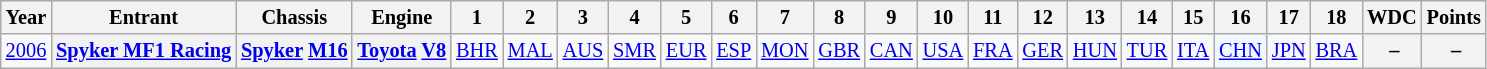<table class="wikitable" style="text-align:center; font-size:85%">
<tr>
<th>Year</th>
<th>Entrant</th>
<th>Chassis</th>
<th>Engine</th>
<th>1</th>
<th>2</th>
<th>3</th>
<th>4</th>
<th>5</th>
<th>6</th>
<th>7</th>
<th>8</th>
<th>9</th>
<th>10</th>
<th>11</th>
<th>12</th>
<th>13</th>
<th>14</th>
<th>15</th>
<th>16</th>
<th>17</th>
<th>18</th>
<th>WDC</th>
<th>Points</th>
</tr>
<tr>
<td><a href='#'>2006</a></td>
<th nowrap><a href='#'>Spyker MF1 Racing</a></th>
<th nowrap><a href='#'>Spyker</a> <a href='#'>M16</a></th>
<th nowrap><a href='#'>Toyota</a> <a href='#'>V8</a></th>
<td><a href='#'>BHR</a></td>
<td><a href='#'>MAL</a></td>
<td><a href='#'>AUS</a></td>
<td><a href='#'>SMR</a></td>
<td><a href='#'>EUR</a></td>
<td><a href='#'>ESP</a></td>
<td><a href='#'>MON</a></td>
<td><a href='#'>GBR</a></td>
<td><a href='#'>CAN</a></td>
<td><a href='#'>USA</a></td>
<td><a href='#'>FRA</a></td>
<td><a href='#'>GER</a></td>
<td><a href='#'>HUN</a></td>
<td><a href='#'>TUR</a></td>
<td><a href='#'>ITA</a></td>
<td style="background:#F0F8FF;"><a href='#'>CHN</a><br></td>
<td><a href='#'>JPN</a></td>
<td><a href='#'>BRA</a></td>
<th> –</th>
<th> –</th>
</tr>
</table>
